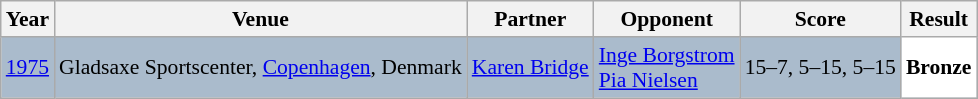<table class="sortable wikitable" style="font-size: 90%;">
<tr>
<th>Year</th>
<th>Venue</th>
<th>Partner</th>
<th>Opponent</th>
<th>Score</th>
<th>Result</th>
</tr>
<tr style="background:#AABBCC">
<td align="center"><a href='#'>1975</a></td>
<td align="left">Gladsaxe Sportscenter, <a href='#'>Copenhagen</a>, Denmark</td>
<td align="left"> <a href='#'>Karen Bridge</a></td>
<td align="left"> <a href='#'>Inge Borgstrom</a><br> <a href='#'>Pia Nielsen</a></td>
<td align="left">15–7, 5–15, 5–15</td>
<td style="text-align:left; background:white"> <strong>Bronze</strong></td>
</tr>
</table>
